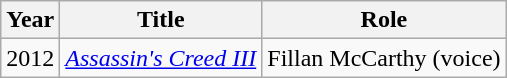<table class="wikitable">
<tr>
<th>Year</th>
<th>Title</th>
<th>Role</th>
</tr>
<tr>
<td>2012</td>
<td><em><a href='#'>Assassin's Creed III</a></em></td>
<td>Fillan McCarthy (voice)</td>
</tr>
</table>
